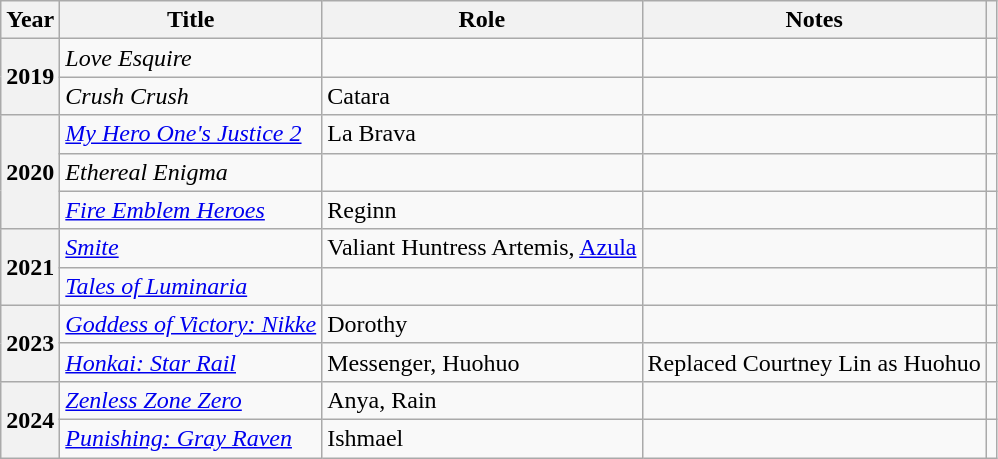<table class="wikitable sortable plainrowheaders">
<tr>
<th scope="col">Year</th>
<th scope="col">Title</th>
<th scope="col">Role</th>
<th scope="col" class="unsortable">Notes</th>
<th scope="col" class="unsortable"></th>
</tr>
<tr>
<th scope="row" rowspan="2">2019</th>
<td><em>Love Esquire</em></td>
<td></td>
<td></td>
<td style="text-align:center;"></td>
</tr>
<tr>
<td><em>Crush Crush</em></td>
<td>Catara</td>
<td></td>
<td style="text-align:center;"></td>
</tr>
<tr>
<th scope="row" rowspan="3">2020</th>
<td><em><a href='#'>My Hero One's Justice 2</a></em></td>
<td>La Brava</td>
<td></td>
<td style="text-align:center;"></td>
</tr>
<tr>
<td><em>Ethereal Enigma</em></td>
<td></td>
<td></td>
<td style="text-align:center;"></td>
</tr>
<tr>
<td><em><a href='#'>Fire Emblem Heroes</a></em></td>
<td>Reginn</td>
<td></td>
<td style="text-align:center;"></td>
</tr>
<tr>
<th scope="row" rowspan="2">2021</th>
<td><em><a href='#'>Smite</a></em></td>
<td>Valiant Huntress Artemis, <a href='#'>Azula</a></td>
<td></td>
<td style="text-align:center;"></td>
</tr>
<tr>
<td><em><a href='#'>Tales of Luminaria</a></em></td>
<td></td>
<td></td>
<td style="text-align:center;"></td>
</tr>
<tr>
<th scope="row" rowspan="2">2023</th>
<td><em><a href='#'>Goddess of Victory: Nikke</a></em></td>
<td>Dorothy</td>
<td></td>
<td style="text-align:center;"></td>
</tr>
<tr>
<td><em><a href='#'>Honkai: Star Rail</a></em></td>
<td>Messenger, Huohuo</td>
<td>Replaced Courtney Lin as Huohuo</td>
<td style="text-align:center;"></td>
</tr>
<tr>
<th scope="row" rowspan="2">2024</th>
<td><em><a href='#'>Zenless Zone Zero</a></em></td>
<td>Anya, Rain</td>
<td></td>
<td style="text-align:center;"></td>
</tr>
<tr>
<td><em><a href='#'>Punishing: Gray Raven</a></em></td>
<td>Ishmael</td>
<td></td>
<td style="text-align:center;"></td>
</tr>
</table>
